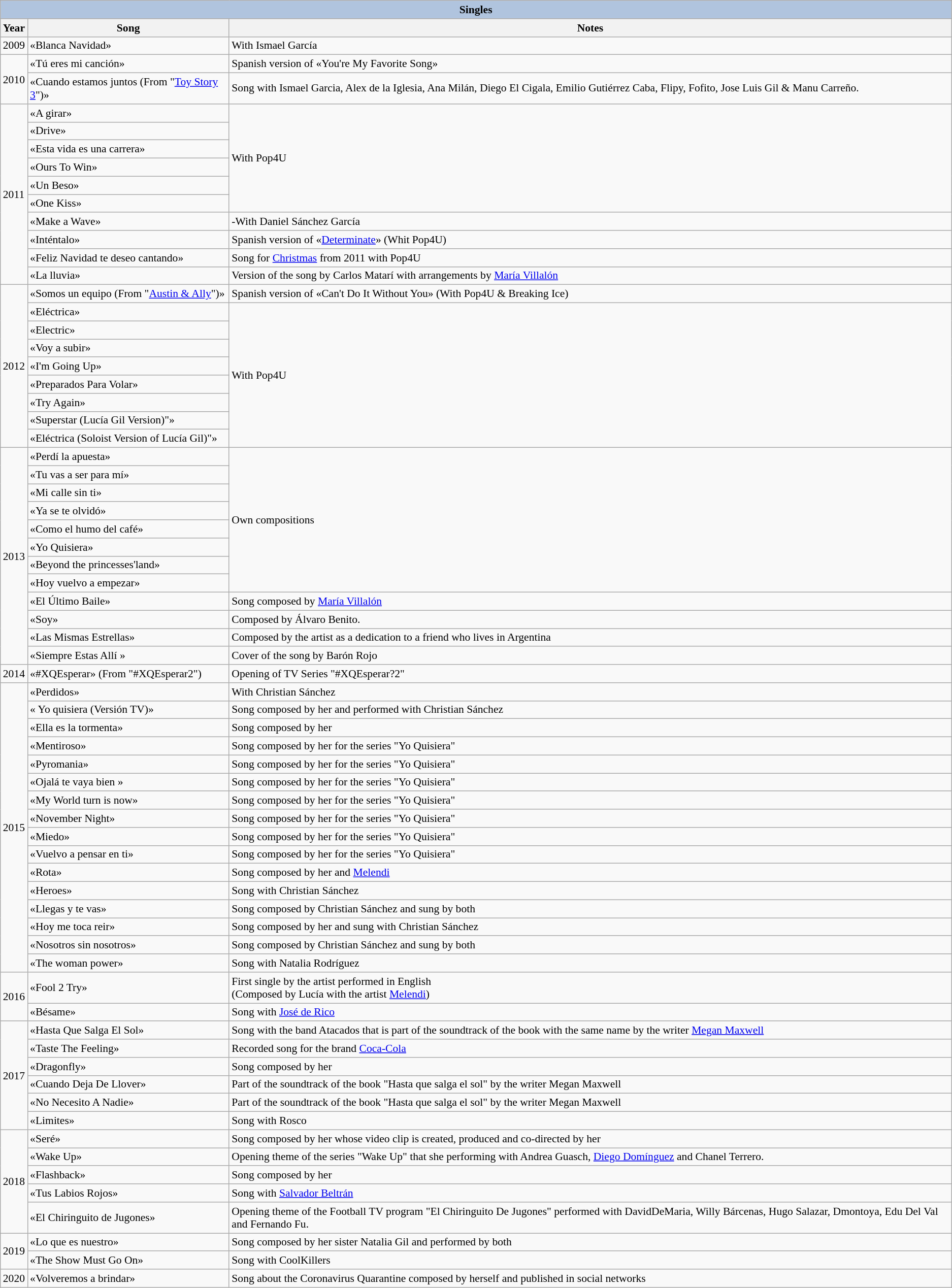<table class="wikitable" style="font-size: 90%;">
<tr>
<th colspan="4" style="background: LightSteelBlue;">Singles</th>
</tr>
<tr>
<th>Year</th>
<th>Song</th>
<th>Notes</th>
</tr>
<tr>
<td>2009</td>
<td>«Blanca Navidad»</td>
<td>With Ismael García</td>
</tr>
<tr>
<td rowspan="2">2010</td>
<td>«Tú eres mi canción»</td>
<td>Spanish version of «You're My Favorite Song»</td>
</tr>
<tr>
<td>«Cuando estamos juntos (From "<a href='#'>Toy Story 3</a>")»</td>
<td>Song with Ismael Garcia, Alex de la Iglesia, Ana Milán, Diego El Cigala, Emilio Gutiérrez Caba, Flipy, Fofito, Jose Luis Gil & Manu Carreño.</td>
</tr>
<tr>
<td rowspan="10">2011</td>
<td>«A girar»</td>
<td rowspan="6">With Pop4U</td>
</tr>
<tr>
<td>«Drive»</td>
</tr>
<tr>
<td>«Esta vida es una carrera»</td>
</tr>
<tr>
<td>«Ours To Win»</td>
</tr>
<tr>
<td>«Un Beso»</td>
</tr>
<tr>
<td>«One Kiss»</td>
</tr>
<tr>
<td>«Make a Wave»</td>
<td>-With Daniel Sánchez García</td>
</tr>
<tr>
<td>«Inténtalo»</td>
<td>Spanish version of «<a href='#'>Determinate</a>» (Whit Pop4U)</td>
</tr>
<tr>
<td>«Feliz Navidad te deseo cantando»</td>
<td>Song for <a href='#'>Christmas</a> from 2011 with Pop4U</td>
</tr>
<tr>
<td>«La lluvia»</td>
<td>Version of the song by Carlos Matarí with arrangements by <a href='#'>María Villalón</a></td>
</tr>
<tr>
<td rowspan="9">2012</td>
<td>«Somos un equipo (From "<a href='#'>Austin & Ally</a>")»</td>
<td>Spanish version of «Can't Do It Without You» (With Pop4U & Breaking Ice)</td>
</tr>
<tr>
<td>«Eléctrica»</td>
<td rowspan="8">With Pop4U</td>
</tr>
<tr>
<td>«Electric»</td>
</tr>
<tr>
<td>«Voy a subir»</td>
</tr>
<tr>
<td>«I'm Going Up»</td>
</tr>
<tr>
<td>«Preparados Para Volar»</td>
</tr>
<tr>
<td>«Try Again»</td>
</tr>
<tr>
<td>«Superstar (Lucía Gil Version)"»</td>
</tr>
<tr>
<td>«Eléctrica (Soloist Version of Lucía Gil)"»</td>
</tr>
<tr>
<td rowspan="12">2013</td>
<td>«Perdí la apuesta»</td>
<td rowspan="8">Own compositions</td>
</tr>
<tr>
<td>«Tu vas a ser para mí»</td>
</tr>
<tr>
<td>«Mi calle sin ti»</td>
</tr>
<tr>
<td>«Ya se te olvidó»</td>
</tr>
<tr>
<td>«Como el humo del café»</td>
</tr>
<tr>
<td>«Yo Quisiera»</td>
</tr>
<tr>
<td>«Beyond the princesses'land»</td>
</tr>
<tr>
<td>«Hoy vuelvo a empezar»</td>
</tr>
<tr>
<td>«El Último Baile»</td>
<td>Song composed by <a href='#'>María Villalón</a></td>
</tr>
<tr>
<td>«Soy»</td>
<td>Composed by Álvaro  Benito.</td>
</tr>
<tr>
<td>«Las Mismas Estrellas»</td>
<td>Composed by the artist as a dedication to a friend who lives in Argentina</td>
</tr>
<tr>
<td>«Siempre Estas Allí »</td>
<td>Cover of the song by Barón Rojo</td>
</tr>
<tr>
<td>2014</td>
<td>«#XQEsperar» (From "#XQEsperar2")</td>
<td>Opening of TV Series "#XQEsperar?2"</td>
</tr>
<tr>
<td rowspan="16">2015</td>
<td>«Perdidos»</td>
<td>With Christian Sánchez</td>
</tr>
<tr>
<td>« Yo quisiera (Versión TV)»</td>
<td>Song composed by her and performed with Christian Sánchez</td>
</tr>
<tr>
<td>«Ella es la tormenta»</td>
<td>Song composed by her</td>
</tr>
<tr>
<td>«Mentiroso»</td>
<td>Song composed by her for the series "Yo Quisiera"</td>
</tr>
<tr>
<td>«Pyromania»</td>
<td>Song composed by her for the series "Yo Quisiera"</td>
</tr>
<tr>
<td>«Ojalá te vaya bien »</td>
<td>Song composed by her for the series "Yo Quisiera"</td>
</tr>
<tr>
<td>«My World turn is now»</td>
<td>Song composed by her for the series "Yo Quisiera"</td>
</tr>
<tr>
<td>«November Night»</td>
<td>Song composed by her for the series "Yo Quisiera"</td>
</tr>
<tr>
<td>«Miedo»</td>
<td>Song composed by her for the series "Yo Quisiera"</td>
</tr>
<tr>
<td>«Vuelvo a pensar en ti»</td>
<td>Song composed by her for the series "Yo Quisiera"</td>
</tr>
<tr>
<td>«Rota»</td>
<td>Song composed by her and <a href='#'>Melendi</a></td>
</tr>
<tr>
<td>«Heroes»</td>
<td>Song with Christian Sánchez</td>
</tr>
<tr>
<td>«Llegas y te vas»</td>
<td>Song composed by Christian Sánchez and sung by both</td>
</tr>
<tr>
<td>«Hoy me toca reir»</td>
<td>Song composed by her and sung with Christian Sánchez</td>
</tr>
<tr>
<td>«Nosotros sin nosotros»</td>
<td>Song composed by Christian Sánchez and sung by both</td>
</tr>
<tr>
<td>«The woman power»</td>
<td>Song with Natalia Rodríguez</td>
</tr>
<tr>
<td rowspan="2">2016</td>
<td>«Fool 2 Try»</td>
<td>First single by the artist performed in English<br>(Composed by Lucía with the artist <a href='#'>Melendi</a>)</td>
</tr>
<tr>
<td>«Bésame»</td>
<td>Song with <a href='#'>José de Rico</a></td>
</tr>
<tr>
<td rowspan="6">2017</td>
<td>«Hasta Que Salga El Sol»</td>
<td>Song with the band Atacados that is part of the soundtrack of the book with the same name by the writer <a href='#'>Megan Maxwell</a></td>
</tr>
<tr>
<td>«Taste The Feeling»</td>
<td>Recorded song for the brand <a href='#'>Coca-Cola</a></td>
</tr>
<tr>
<td>«Dragonfly»</td>
<td>Song composed by her</td>
</tr>
<tr>
<td>«Cuando Deja De Llover»</td>
<td>Part of the soundtrack of the book "Hasta que salga el sol" by the writer Megan Maxwell</td>
</tr>
<tr>
<td>«No Necesito A Nadie»</td>
<td>Part of the soundtrack of the book "Hasta que salga el sol" by the writer Megan Maxwell</td>
</tr>
<tr>
<td>«Limites»</td>
<td>Song with Rosco</td>
</tr>
<tr>
<td rowspan="5">2018</td>
<td>«Seré»</td>
<td>Song composed by her whose video clip is created, produced and co-directed by her</td>
</tr>
<tr>
<td>«Wake Up»</td>
<td>Opening theme of the series "Wake Up" that she performing with Andrea Guasch, <a href='#'>Diego Domínguez</a> and Chanel Terrero.</td>
</tr>
<tr>
<td>«Flashback»</td>
<td>Song composed by her</td>
</tr>
<tr>
<td>«Tus Labios Rojos»</td>
<td>Song with <a href='#'>Salvador Beltrán</a></td>
</tr>
<tr>
<td>«El Chiringuito de Jugones»</td>
<td>Opening theme of the Football TV program "El Chiringuito De Jugones" performed with DavidDeMaria, Willy Bárcenas, Hugo Salazar, Dmontoya, Edu Del Val and Fernando Fu.</td>
</tr>
<tr>
<td rowspan="2">2019</td>
<td>«Lo que es nuestro»</td>
<td>Song composed by her sister Natalia Gil and performed by both</td>
</tr>
<tr>
<td>«The Show Must Go On»</td>
<td>Song with CoolKillers</td>
</tr>
<tr>
<td>2020</td>
<td>«Volveremos a brindar»</td>
<td>Song about the Coronavirus Quarantine composed by herself and published in social networks</td>
</tr>
</table>
